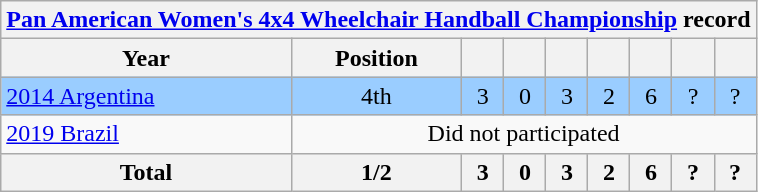<table class="wikitable" style="text-align: center;">
<tr>
<th colspan=10><a href='#'>Pan American Women's 4x4 Wheelchair Handball Championship</a> record</th>
</tr>
<tr>
<th>Year</th>
<th>Position</th>
<th></th>
<th></th>
<th></th>
<th></th>
<th></th>
<th></th>
<th></th>
</tr>
<tr style="background:#9acdff">
<td align=left> <a href='#'>2014 Argentina</a></td>
<td>4th</td>
<td>3</td>
<td>0</td>
<td>3</td>
<td>2</td>
<td>6</td>
<td>?</td>
<td>?</td>
</tr>
<tr>
<td align=left> <a href='#'>2019 Brazil</a></td>
<td colspan="8">Did not participated</td>
</tr>
<tr>
<th>Total</th>
<th>1/2</th>
<th>3</th>
<th>0</th>
<th>3</th>
<th>2</th>
<th>6</th>
<th>?</th>
<th>?</th>
</tr>
</table>
